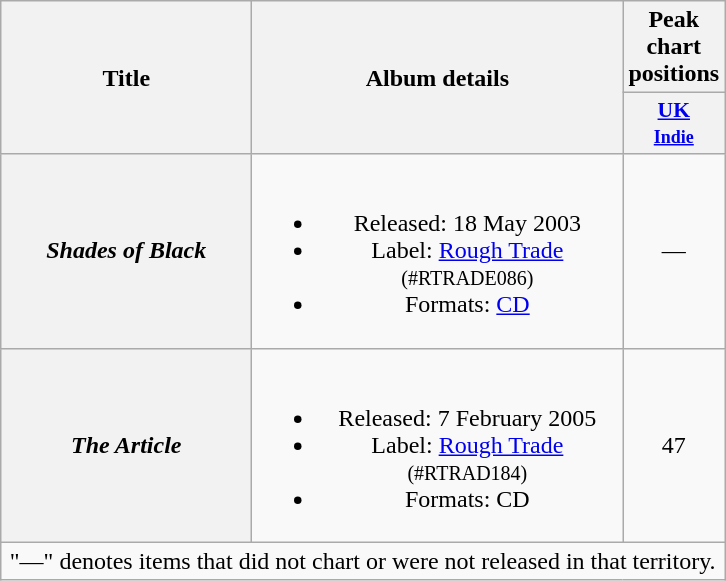<table class="wikitable plainrowheaders" style="text-align:center;">
<tr>
<th scope="col" rowspan="2" style="width:10em;">Title</th>
<th scope="col" rowspan="2" style="width:15em;">Album details</th>
<th scope="col" colspan="1">Peak chart positions</th>
</tr>
<tr>
<th style="width:2em;font-size:90%;"><a href='#'>UK<br><small>Indie</small></a><br></th>
</tr>
<tr>
<th scope="row"><em>Shades of Black</em></th>
<td><br><ul><li>Released: 18 May 2003</li><li>Label: <a href='#'>Rough Trade</a> <small>(#RTRADE086)</small></li><li>Formats: <a href='#'>CD</a></li></ul></td>
<td>—</td>
</tr>
<tr>
<th scope="row"><em>The Article</em></th>
<td><br><ul><li>Released: 7 February 2005</li><li>Label: <a href='#'>Rough Trade</a> <small>(#RTRAD184)</small></li><li>Formats: CD</li></ul></td>
<td>47</td>
</tr>
<tr>
<td style="text-align:center;" colspan="15" style="font-size:90%">"—" denotes items that did not chart or were not released in that territory.</td>
</tr>
</table>
